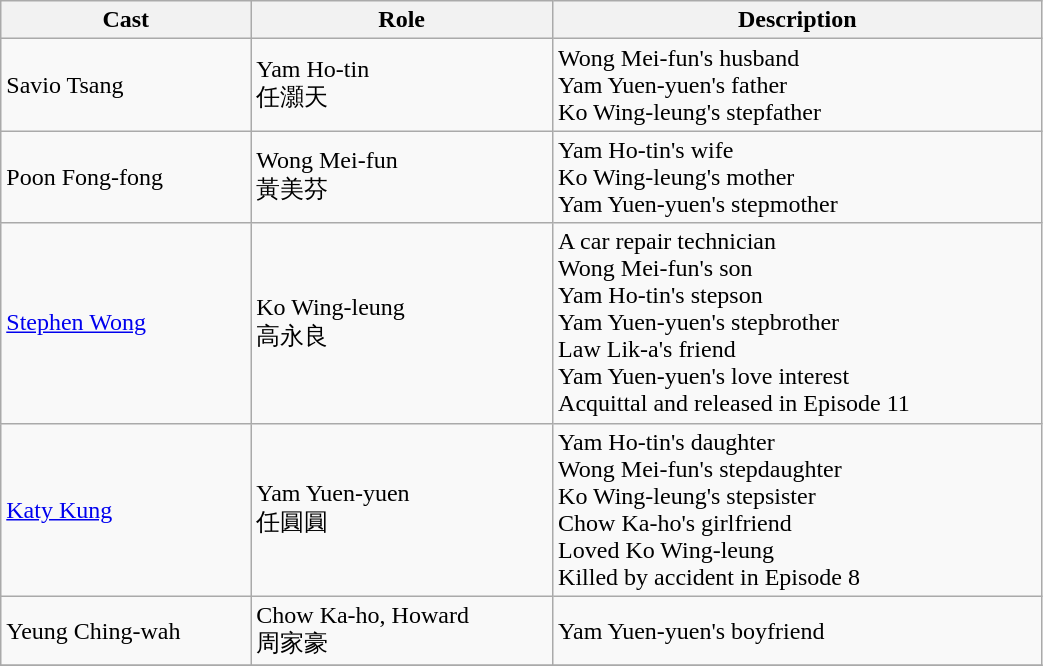<table class="wikitable" width="55%">
<tr>
<th>Cast</th>
<th>Role</th>
<th>Description</th>
</tr>
<tr>
<td>Savio Tsang</td>
<td>Yam Ho-tin<br>任灝天</td>
<td>Wong Mei-fun's husband<br>Yam Yuen-yuen's father<br>Ko Wing-leung's stepfather</td>
</tr>
<tr>
<td>Poon Fong-fong</td>
<td>Wong Mei-fun<br>黃美芬</td>
<td>Yam Ho-tin's wife<br>Ko Wing-leung's mother<br>Yam Yuen-yuen's stepmother</td>
</tr>
<tr>
<td><a href='#'>Stephen Wong</a></td>
<td>Ko Wing-leung<br>高永良</td>
<td>A car repair technician<br>Wong Mei-fun's son<br>Yam Ho-tin's stepson<br>Yam Yuen-yuen's stepbrother<br>Law Lik-a's friend<br>Yam Yuen-yuen's love interest<br>Acquittal and released in Episode 11</td>
</tr>
<tr>
<td><a href='#'>Katy Kung</a></td>
<td>Yam Yuen-yuen<br>任圓圓</td>
<td>Yam Ho-tin's daughter<br>Wong Mei-fun's stepdaughter<br>Ko Wing-leung's stepsister<br>Chow Ka-ho's girlfriend<br>Loved Ko Wing-leung<br>Killed by accident in Episode 8</td>
</tr>
<tr>
<td>Yeung Ching-wah</td>
<td>Chow Ka-ho, Howard<br>周家豪</td>
<td>Yam Yuen-yuen's boyfriend</td>
</tr>
<tr>
</tr>
</table>
